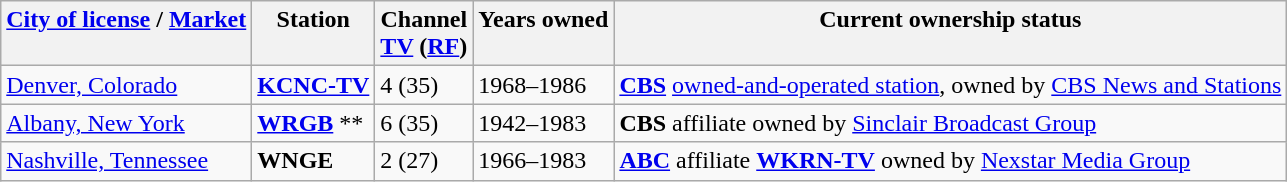<table class="wikitable">
<tr style="vertical-align: top; text-align: left;">
<th><a href='#'>City of license</a> / <a href='#'>Market</a></th>
<th>Station</th>
<th>Channel<br><a href='#'>TV</a> (<a href='#'>RF</a>)</th>
<th>Years owned</th>
<th>Current ownership status</th>
</tr>
<tr style="vertical-align: top; text-align: left;">
<td><a href='#'>Denver, Colorado</a></td>
<td><strong><a href='#'>KCNC-TV</a></strong></td>
<td>4 (35)</td>
<td>1968–1986</td>
<td><strong><a href='#'>CBS</a></strong> <a href='#'>owned-and-operated station</a>, owned by <a href='#'>CBS News and Stations</a></td>
</tr>
<tr style="vertical-align: top;" text-align: left;">
<td><a href='#'>Albany, New York</a></td>
<td><strong><a href='#'>WRGB</a></strong> **</td>
<td>6 (35)</td>
<td>1942–1983</td>
<td><strong>CBS</strong> affiliate owned by <a href='#'>Sinclair Broadcast Group</a></td>
</tr>
<tr style="vertical-align: top; text-align: left;">
<td><a href='#'>Nashville, Tennessee</a></td>
<td><strong>WNGE</strong></td>
<td>2 (27)</td>
<td>1966–1983</td>
<td><strong><a href='#'>ABC</a></strong> affiliate <strong><a href='#'>WKRN-TV</a></strong> owned by <a href='#'>Nexstar Media Group</a></td>
</tr>
</table>
